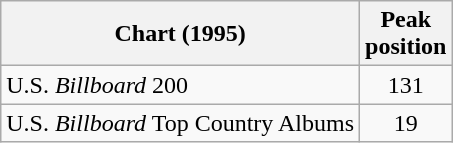<table class="wikitable">
<tr>
<th>Chart (1995)</th>
<th>Peak<br>position</th>
</tr>
<tr>
<td>U.S. <em>Billboard</em> 200</td>
<td align="center">131</td>
</tr>
<tr>
<td>U.S. <em>Billboard</em> Top Country Albums</td>
<td align="center">19</td>
</tr>
</table>
